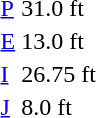<table>
<tr>
<td valign="top"><a href='#'>P</a></td>
<td valign="top">31.0 ft</td>
</tr>
<tr>
<td valign="top"><a href='#'>E</a></td>
<td valign="top">13.0 ft</td>
</tr>
<tr>
<td valign="top"><a href='#'>I</a></td>
<td valign="top">26.75 ft</td>
</tr>
<tr>
<td valign="top"><a href='#'>J</a></td>
<td valign="top">8.0 ft</td>
</tr>
</table>
